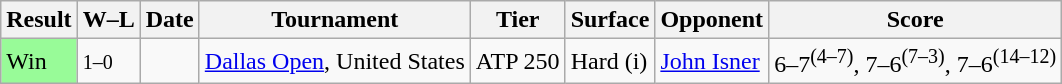<table class="wikitable">
<tr>
<th>Result</th>
<th class=unsortable>W–L</th>
<th>Date</th>
<th>Tournament</th>
<th>Tier</th>
<th>Surface</th>
<th>Opponent</th>
<th class=unsortable>Score</th>
</tr>
<tr>
<td bgcolor=98fb98>Win</td>
<td><small>1–0</small></td>
<td><a href='#'></a></td>
<td><a href='#'>Dallas Open</a>, United States</td>
<td>ATP 250</td>
<td>Hard (i)</td>
<td> <a href='#'>John Isner</a></td>
<td>6–7<sup>(4–7)</sup>, 7–6<sup>(7–3)</sup>, 7–6<sup>(14–12)</sup></td>
</tr>
</table>
